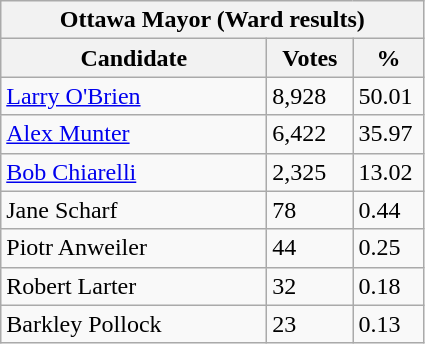<table class="wikitable">
<tr>
<th colspan="3">Ottawa Mayor (Ward results)</th>
</tr>
<tr>
<th style="width: 170px">Candidate</th>
<th style="width: 50px">Votes</th>
<th style="width: 40px">%</th>
</tr>
<tr>
<td><a href='#'>Larry O'Brien</a></td>
<td>8,928</td>
<td>50.01</td>
</tr>
<tr>
<td><a href='#'>Alex Munter</a></td>
<td>6,422</td>
<td>35.97</td>
</tr>
<tr>
<td><a href='#'>Bob Chiarelli</a></td>
<td>2,325</td>
<td>13.02</td>
</tr>
<tr>
<td>Jane Scharf</td>
<td>78</td>
<td>0.44</td>
</tr>
<tr>
<td>Piotr Anweiler</td>
<td>44</td>
<td>0.25</td>
</tr>
<tr>
<td>Robert Larter</td>
<td>32</td>
<td>0.18</td>
</tr>
<tr>
<td>Barkley Pollock</td>
<td>23</td>
<td>0.13</td>
</tr>
</table>
